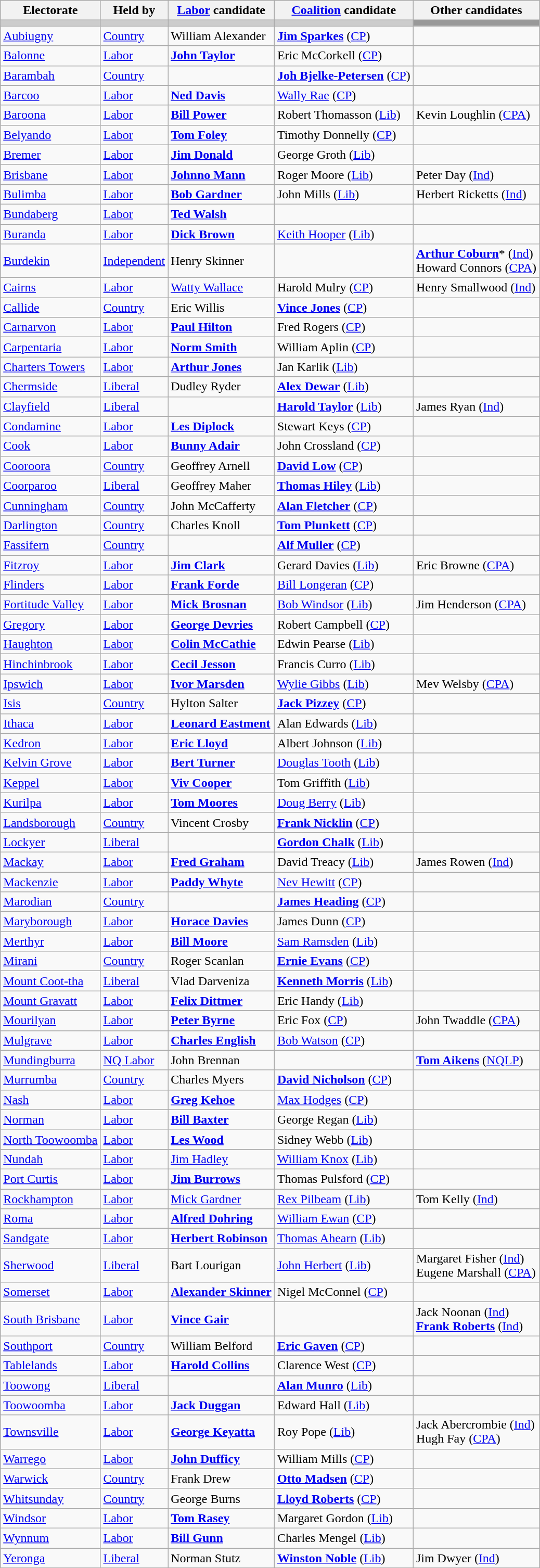<table class="wikitable">
<tr>
<th>Electorate</th>
<th>Held by</th>
<th><a href='#'>Labor</a> candidate</th>
<th><a href='#'>Coalition</a> candidate</th>
<th>Other candidates</th>
</tr>
<tr bgcolor="#cccccc">
<td></td>
<td></td>
<td></td>
<td></td>
<td bgcolor="#999999"></td>
</tr>
<tr>
<td><a href='#'>Aubiugny</a></td>
<td><a href='#'>Country</a></td>
<td>William Alexander</td>
<td><strong><a href='#'>Jim Sparkes</a></strong> (<a href='#'>CP</a>)</td>
<td></td>
</tr>
<tr>
<td><a href='#'>Balonne</a></td>
<td><a href='#'>Labor</a></td>
<td><strong><a href='#'>John Taylor</a></strong></td>
<td>Eric McCorkell (<a href='#'>CP</a>)</td>
<td></td>
</tr>
<tr>
<td><a href='#'>Barambah</a></td>
<td><a href='#'>Country</a></td>
<td></td>
<td><strong><a href='#'>Joh Bjelke-Petersen</a></strong> (<a href='#'>CP</a>)</td>
<td></td>
</tr>
<tr>
<td><a href='#'>Barcoo</a></td>
<td><a href='#'>Labor</a></td>
<td><strong><a href='#'>Ned Davis</a></strong></td>
<td><a href='#'>Wally Rae</a> (<a href='#'>CP</a>)</td>
<td></td>
</tr>
<tr>
<td><a href='#'>Baroona</a></td>
<td><a href='#'>Labor</a></td>
<td><strong><a href='#'>Bill Power</a></strong></td>
<td>Robert Thomasson (<a href='#'>Lib</a>)</td>
<td>Kevin Loughlin (<a href='#'>CPA</a>)</td>
</tr>
<tr>
<td><a href='#'>Belyando</a></td>
<td><a href='#'>Labor</a></td>
<td><strong><a href='#'>Tom Foley</a></strong></td>
<td>Timothy Donnelly (<a href='#'>CP</a>)</td>
<td></td>
</tr>
<tr>
<td><a href='#'>Bremer</a></td>
<td><a href='#'>Labor</a></td>
<td><strong><a href='#'>Jim Donald</a></strong></td>
<td>George Groth (<a href='#'>Lib</a>)</td>
<td></td>
</tr>
<tr>
<td><a href='#'>Brisbane</a></td>
<td><a href='#'>Labor</a></td>
<td><strong><a href='#'>Johnno Mann</a></strong></td>
<td>Roger Moore (<a href='#'>Lib</a>)</td>
<td>Peter Day (<a href='#'>Ind</a>)</td>
</tr>
<tr>
<td><a href='#'>Bulimba</a></td>
<td><a href='#'>Labor</a></td>
<td><strong><a href='#'>Bob Gardner</a></strong></td>
<td>John Mills (<a href='#'>Lib</a>)</td>
<td>Herbert Ricketts (<a href='#'>Ind</a>)</td>
</tr>
<tr>
<td><a href='#'>Bundaberg</a></td>
<td><a href='#'>Labor</a></td>
<td><strong><a href='#'>Ted Walsh</a></strong></td>
<td></td>
<td></td>
</tr>
<tr>
<td><a href='#'>Buranda</a></td>
<td><a href='#'>Labor</a></td>
<td><strong><a href='#'>Dick Brown</a></strong></td>
<td><a href='#'>Keith Hooper</a> (<a href='#'>Lib</a>)</td>
<td></td>
</tr>
<tr>
<td><a href='#'>Burdekin</a></td>
<td><a href='#'>Independent</a></td>
<td>Henry Skinner</td>
<td></td>
<td><strong><a href='#'>Arthur Coburn</a></strong>* (<a href='#'>Ind</a>) <br> Howard Connors (<a href='#'>CPA</a>)</td>
</tr>
<tr>
<td><a href='#'>Cairns</a></td>
<td><a href='#'>Labor</a></td>
<td><a href='#'>Watty Wallace</a></td>
<td>Harold Mulry (<a href='#'>CP</a>)</td>
<td>Henry Smallwood (<a href='#'>Ind</a>)</td>
</tr>
<tr>
<td><a href='#'>Callide</a></td>
<td><a href='#'>Country</a></td>
<td>Eric Willis</td>
<td><strong><a href='#'>Vince Jones</a></strong> (<a href='#'>CP</a>)</td>
<td></td>
</tr>
<tr>
<td><a href='#'>Carnarvon</a></td>
<td><a href='#'>Labor</a></td>
<td><strong><a href='#'>Paul Hilton</a></strong></td>
<td>Fred Rogers (<a href='#'>CP</a>)</td>
<td></td>
</tr>
<tr>
<td><a href='#'>Carpentaria</a></td>
<td><a href='#'>Labor</a></td>
<td><strong><a href='#'>Norm Smith</a></strong></td>
<td>William Aplin (<a href='#'>CP</a>)</td>
<td></td>
</tr>
<tr>
<td><a href='#'>Charters Towers</a></td>
<td><a href='#'>Labor</a></td>
<td><strong><a href='#'>Arthur Jones</a></strong></td>
<td>Jan Karlik (<a href='#'>Lib</a>)</td>
<td></td>
</tr>
<tr>
<td><a href='#'>Chermside</a></td>
<td><a href='#'>Liberal</a></td>
<td>Dudley Ryder</td>
<td><strong><a href='#'>Alex Dewar</a></strong> (<a href='#'>Lib</a>)</td>
<td></td>
</tr>
<tr>
<td><a href='#'>Clayfield</a></td>
<td><a href='#'>Liberal</a></td>
<td></td>
<td><strong><a href='#'>Harold Taylor</a></strong> (<a href='#'>Lib</a>)</td>
<td>James Ryan (<a href='#'>Ind</a>)</td>
</tr>
<tr>
<td><a href='#'>Condamine</a></td>
<td><a href='#'>Labor</a></td>
<td><strong><a href='#'>Les Diplock</a></strong></td>
<td>Stewart Keys (<a href='#'>CP</a>)</td>
<td></td>
</tr>
<tr>
<td><a href='#'>Cook</a></td>
<td><a href='#'>Labor</a></td>
<td><strong><a href='#'>Bunny Adair</a></strong></td>
<td>John Crossland (<a href='#'>CP</a>)</td>
<td></td>
</tr>
<tr>
<td><a href='#'>Cooroora</a></td>
<td><a href='#'>Country</a></td>
<td>Geoffrey Arnell</td>
<td><strong><a href='#'>David Low</a></strong> (<a href='#'>CP</a>)</td>
<td></td>
</tr>
<tr>
<td><a href='#'>Coorparoo</a></td>
<td><a href='#'>Liberal</a></td>
<td>Geoffrey Maher</td>
<td><strong><a href='#'>Thomas Hiley</a></strong> (<a href='#'>Lib</a>)</td>
<td></td>
</tr>
<tr>
<td><a href='#'>Cunningham</a></td>
<td><a href='#'>Country</a></td>
<td>John McCafferty</td>
<td><strong><a href='#'>Alan Fletcher</a></strong> (<a href='#'>CP</a>)</td>
<td></td>
</tr>
<tr>
<td><a href='#'>Darlington</a></td>
<td><a href='#'>Country</a></td>
<td>Charles Knoll</td>
<td><strong><a href='#'>Tom Plunkett</a></strong> (<a href='#'>CP</a>)</td>
<td></td>
</tr>
<tr>
<td><a href='#'>Fassifern</a></td>
<td><a href='#'>Country</a></td>
<td></td>
<td><strong><a href='#'>Alf Muller</a></strong> (<a href='#'>CP</a>)</td>
<td></td>
</tr>
<tr>
<td><a href='#'>Fitzroy</a></td>
<td><a href='#'>Labor</a></td>
<td><strong><a href='#'>Jim Clark</a></strong></td>
<td>Gerard Davies (<a href='#'>Lib</a>)</td>
<td>Eric Browne (<a href='#'>CPA</a>)</td>
</tr>
<tr>
<td><a href='#'>Flinders</a></td>
<td><a href='#'>Labor</a></td>
<td><strong><a href='#'>Frank Forde</a></strong></td>
<td><a href='#'>Bill Longeran</a> (<a href='#'>CP</a>)</td>
<td></td>
</tr>
<tr>
<td><a href='#'>Fortitude Valley</a></td>
<td><a href='#'>Labor</a></td>
<td><strong><a href='#'>Mick Brosnan</a></strong></td>
<td><a href='#'>Bob Windsor</a> (<a href='#'>Lib</a>)</td>
<td>Jim Henderson (<a href='#'>CPA</a>)</td>
</tr>
<tr>
<td><a href='#'>Gregory</a></td>
<td><a href='#'>Labor</a></td>
<td><strong><a href='#'>George Devries</a></strong></td>
<td>Robert Campbell (<a href='#'>CP</a>)</td>
<td></td>
</tr>
<tr>
<td><a href='#'>Haughton</a></td>
<td><a href='#'>Labor</a></td>
<td><strong><a href='#'>Colin McCathie</a></strong></td>
<td>Edwin Pearse (<a href='#'>Lib</a>)</td>
<td></td>
</tr>
<tr>
<td><a href='#'>Hinchinbrook</a></td>
<td><a href='#'>Labor</a></td>
<td><strong><a href='#'>Cecil Jesson</a></strong></td>
<td>Francis Curro (<a href='#'>Lib</a>)</td>
<td></td>
</tr>
<tr>
<td><a href='#'>Ipswich</a></td>
<td><a href='#'>Labor</a></td>
<td><strong><a href='#'>Ivor Marsden</a></strong></td>
<td><a href='#'>Wylie Gibbs</a> (<a href='#'>Lib</a>)</td>
<td>Mev Welsby (<a href='#'>CPA</a>)</td>
</tr>
<tr>
<td><a href='#'>Isis</a></td>
<td><a href='#'>Country</a></td>
<td>Hylton Salter</td>
<td><strong><a href='#'>Jack Pizzey</a></strong> (<a href='#'>CP</a>)</td>
<td></td>
</tr>
<tr>
<td><a href='#'>Ithaca</a></td>
<td><a href='#'>Labor</a></td>
<td><strong><a href='#'>Leonard Eastment</a></strong></td>
<td>Alan Edwards (<a href='#'>Lib</a>)</td>
<td></td>
</tr>
<tr>
<td><a href='#'>Kedron</a></td>
<td><a href='#'>Labor</a></td>
<td><strong><a href='#'>Eric Lloyd</a></strong></td>
<td>Albert Johnson (<a href='#'>Lib</a>)</td>
<td></td>
</tr>
<tr>
<td><a href='#'>Kelvin Grove</a></td>
<td><a href='#'>Labor</a></td>
<td><strong><a href='#'>Bert Turner</a></strong></td>
<td><a href='#'>Douglas Tooth</a> (<a href='#'>Lib</a>)</td>
<td></td>
</tr>
<tr>
<td><a href='#'>Keppel</a></td>
<td><a href='#'>Labor</a></td>
<td><strong><a href='#'>Viv Cooper</a></strong></td>
<td>Tom Griffith (<a href='#'>Lib</a>)</td>
<td></td>
</tr>
<tr>
<td><a href='#'>Kurilpa</a></td>
<td><a href='#'>Labor</a></td>
<td><strong><a href='#'>Tom Moores</a></strong></td>
<td><a href='#'>Doug Berry</a> (<a href='#'>Lib</a>)</td>
<td></td>
</tr>
<tr>
<td><a href='#'>Landsborough</a></td>
<td><a href='#'>Country</a></td>
<td>Vincent Crosby</td>
<td><strong><a href='#'>Frank Nicklin</a></strong> (<a href='#'>CP</a>)</td>
<td></td>
</tr>
<tr>
<td><a href='#'>Lockyer</a></td>
<td><a href='#'>Liberal</a></td>
<td></td>
<td><strong><a href='#'>Gordon Chalk</a></strong> (<a href='#'>Lib</a>)</td>
<td></td>
</tr>
<tr>
<td><a href='#'>Mackay</a></td>
<td><a href='#'>Labor</a></td>
<td><strong><a href='#'>Fred Graham</a></strong></td>
<td>David Treacy (<a href='#'>Lib</a>)</td>
<td>James Rowen (<a href='#'>Ind</a>)</td>
</tr>
<tr>
<td><a href='#'>Mackenzie</a></td>
<td><a href='#'>Labor</a></td>
<td><strong><a href='#'>Paddy Whyte</a></strong></td>
<td><a href='#'>Nev Hewitt</a> (<a href='#'>CP</a>)</td>
<td></td>
</tr>
<tr>
<td><a href='#'>Marodian</a></td>
<td><a href='#'>Country</a></td>
<td></td>
<td><strong><a href='#'>James Heading</a></strong> (<a href='#'>CP</a>)</td>
<td></td>
</tr>
<tr>
<td><a href='#'>Maryborough</a></td>
<td><a href='#'>Labor</a></td>
<td><strong><a href='#'>Horace Davies</a></strong></td>
<td>James Dunn (<a href='#'>CP</a>)</td>
<td></td>
</tr>
<tr>
<td><a href='#'>Merthyr</a></td>
<td><a href='#'>Labor</a></td>
<td><strong><a href='#'>Bill Moore</a></strong></td>
<td><a href='#'>Sam Ramsden</a> (<a href='#'>Lib</a>)</td>
<td></td>
</tr>
<tr>
<td><a href='#'>Mirani</a></td>
<td><a href='#'>Country</a></td>
<td>Roger Scanlan</td>
<td><strong><a href='#'>Ernie Evans</a></strong> (<a href='#'>CP</a>)</td>
<td></td>
</tr>
<tr>
<td><a href='#'>Mount Coot-tha</a></td>
<td><a href='#'>Liberal</a></td>
<td>Vlad Darveniza</td>
<td><strong><a href='#'>Kenneth Morris</a></strong> (<a href='#'>Lib</a>)</td>
<td></td>
</tr>
<tr>
<td><a href='#'>Mount Gravatt</a></td>
<td><a href='#'>Labor</a></td>
<td><strong><a href='#'>Felix Dittmer</a></strong></td>
<td>Eric Handy (<a href='#'>Lib</a>)</td>
<td></td>
</tr>
<tr>
<td><a href='#'>Mourilyan</a></td>
<td><a href='#'>Labor</a></td>
<td><strong><a href='#'>Peter Byrne</a></strong></td>
<td>Eric Fox (<a href='#'>CP</a>)</td>
<td>John Twaddle (<a href='#'>CPA</a>)</td>
</tr>
<tr>
<td><a href='#'>Mulgrave</a></td>
<td><a href='#'>Labor</a></td>
<td><strong><a href='#'>Charles English</a></strong></td>
<td><a href='#'>Bob Watson</a> (<a href='#'>CP</a>)</td>
<td></td>
</tr>
<tr>
<td><a href='#'>Mundingburra</a></td>
<td><a href='#'>NQ Labor</a></td>
<td>John Brennan</td>
<td></td>
<td><strong><a href='#'>Tom Aikens</a></strong> (<a href='#'>NQLP</a>)</td>
</tr>
<tr>
<td><a href='#'>Murrumba</a></td>
<td><a href='#'>Country</a></td>
<td>Charles Myers</td>
<td><strong><a href='#'>David Nicholson</a></strong> (<a href='#'>CP</a>)</td>
<td></td>
</tr>
<tr>
<td><a href='#'>Nash</a></td>
<td><a href='#'>Labor</a></td>
<td><strong><a href='#'>Greg Kehoe</a></strong></td>
<td><a href='#'>Max Hodges</a> (<a href='#'>CP</a>)</td>
<td></td>
</tr>
<tr>
<td><a href='#'>Norman</a></td>
<td><a href='#'>Labor</a></td>
<td><strong><a href='#'>Bill Baxter</a></strong></td>
<td>George Regan (<a href='#'>Lib</a>)</td>
<td></td>
</tr>
<tr>
<td><a href='#'>North Toowoomba</a></td>
<td><a href='#'>Labor</a></td>
<td><strong><a href='#'>Les Wood</a></strong></td>
<td>Sidney Webb (<a href='#'>Lib</a>)</td>
<td></td>
</tr>
<tr>
<td><a href='#'>Nundah</a></td>
<td><a href='#'>Labor</a></td>
<td><a href='#'>Jim Hadley</a></td>
<td><a href='#'>William Knox</a> (<a href='#'>Lib</a>)</td>
<td></td>
</tr>
<tr>
<td><a href='#'>Port Curtis</a></td>
<td><a href='#'>Labor</a></td>
<td><strong><a href='#'>Jim Burrows</a></strong></td>
<td>Thomas Pulsford (<a href='#'>CP</a>)</td>
<td></td>
</tr>
<tr>
<td><a href='#'>Rockhampton</a></td>
<td><a href='#'>Labor</a></td>
<td><a href='#'>Mick Gardner</a></td>
<td><a href='#'>Rex Pilbeam</a> (<a href='#'>Lib</a>)</td>
<td>Tom Kelly (<a href='#'>Ind</a>)</td>
</tr>
<tr>
<td><a href='#'>Roma</a></td>
<td><a href='#'>Labor</a></td>
<td><strong><a href='#'>Alfred Dohring</a></strong></td>
<td><a href='#'>William Ewan</a> (<a href='#'>CP</a>)</td>
<td></td>
</tr>
<tr>
<td><a href='#'>Sandgate</a></td>
<td><a href='#'>Labor</a></td>
<td><strong><a href='#'>Herbert Robinson</a></strong></td>
<td><a href='#'>Thomas Ahearn</a> (<a href='#'>Lib</a>)</td>
<td></td>
</tr>
<tr>
<td><a href='#'>Sherwood</a></td>
<td><a href='#'>Liberal</a></td>
<td>Bart Lourigan</td>
<td><a href='#'>John Herbert</a> (<a href='#'>Lib</a>)</td>
<td>Margaret Fisher (<a href='#'>Ind</a>) <br> Eugene Marshall (<a href='#'>CPA</a>)</td>
</tr>
<tr>
<td><a href='#'>Somerset</a></td>
<td><a href='#'>Labor</a></td>
<td><strong><a href='#'>Alexander Skinner</a></strong></td>
<td>Nigel McConnel (<a href='#'>CP</a>)</td>
<td></td>
</tr>
<tr>
<td><a href='#'>South Brisbane</a></td>
<td><a href='#'>Labor</a></td>
<td><strong><a href='#'>Vince Gair</a></strong></td>
<td></td>
<td>Jack Noonan (<a href='#'>Ind</a>) <br> <strong><a href='#'>Frank Roberts</a></strong> (<a href='#'>Ind</a>)</td>
</tr>
<tr>
<td><a href='#'>Southport</a></td>
<td><a href='#'>Country</a></td>
<td>William Belford</td>
<td><strong><a href='#'>Eric Gaven</a></strong> (<a href='#'>CP</a>)</td>
<td></td>
</tr>
<tr>
<td><a href='#'>Tablelands</a></td>
<td><a href='#'>Labor</a></td>
<td><strong><a href='#'>Harold Collins</a></strong></td>
<td>Clarence West (<a href='#'>CP</a>)</td>
<td></td>
</tr>
<tr>
<td><a href='#'>Toowong</a></td>
<td><a href='#'>Liberal</a></td>
<td></td>
<td><strong><a href='#'>Alan Munro</a></strong> (<a href='#'>Lib</a>)</td>
<td></td>
</tr>
<tr>
<td><a href='#'>Toowoomba</a></td>
<td><a href='#'>Labor</a></td>
<td><strong><a href='#'>Jack Duggan</a></strong></td>
<td>Edward Hall (<a href='#'>Lib</a>)</td>
<td></td>
</tr>
<tr>
<td><a href='#'>Townsville</a></td>
<td><a href='#'>Labor</a></td>
<td><strong><a href='#'>George Keyatta</a></strong></td>
<td>Roy Pope (<a href='#'>Lib</a>)</td>
<td>Jack Abercrombie (<a href='#'>Ind</a>) <br> Hugh Fay (<a href='#'>CPA</a>)</td>
</tr>
<tr>
<td><a href='#'>Warrego</a></td>
<td><a href='#'>Labor</a></td>
<td><strong><a href='#'>John Dufficy</a></strong></td>
<td>William Mills (<a href='#'>CP</a>)</td>
<td></td>
</tr>
<tr>
<td><a href='#'>Warwick</a></td>
<td><a href='#'>Country</a></td>
<td>Frank Drew</td>
<td><strong><a href='#'>Otto Madsen</a></strong> (<a href='#'>CP</a>)</td>
<td></td>
</tr>
<tr>
<td><a href='#'>Whitsunday</a></td>
<td><a href='#'>Country</a></td>
<td>George Burns</td>
<td><strong><a href='#'>Lloyd Roberts</a></strong> (<a href='#'>CP</a>)</td>
<td></td>
</tr>
<tr>
<td><a href='#'>Windsor</a></td>
<td><a href='#'>Labor</a></td>
<td><strong><a href='#'>Tom Rasey</a></strong></td>
<td>Margaret Gordon (<a href='#'>Lib</a>)</td>
<td></td>
</tr>
<tr>
<td><a href='#'>Wynnum</a></td>
<td><a href='#'>Labor</a></td>
<td><strong><a href='#'>Bill Gunn</a></strong></td>
<td>Charles Mengel (<a href='#'>Lib</a>)</td>
<td></td>
</tr>
<tr>
<td><a href='#'>Yeronga</a></td>
<td><a href='#'>Liberal</a></td>
<td>Norman Stutz</td>
<td><strong><a href='#'>Winston Noble</a></strong> (<a href='#'>Lib</a>)</td>
<td>Jim Dwyer (<a href='#'>Ind</a>)</td>
</tr>
</table>
